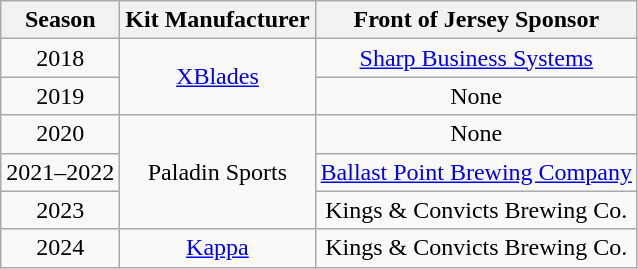<table class="wikitable" style="text-align: center">
<tr>
<th>Season</th>
<th>Kit Manufacturer</th>
<th>Front of Jersey Sponsor</th>
</tr>
<tr>
<td>2018</td>
<td rowspan="2"><a href='#'>XBlades</a></td>
<td><a href='#'>Sharp Business Systems</a></td>
</tr>
<tr>
<td>2019</td>
<td>None</td>
</tr>
<tr>
<td>2020</td>
<td rowspan="3">Paladin Sports</td>
<td>None</td>
</tr>
<tr>
<td>2021–2022</td>
<td><a href='#'>Ballast Point Brewing Company</a></td>
</tr>
<tr>
<td>2023</td>
<td>Kings & Convicts Brewing Co.</td>
</tr>
<tr>
<td>2024</td>
<td rowspan="4"><a href='#'>Kappa</a></td>
<td>Kings & Convicts Brewing Co.</td>
</tr>
</table>
